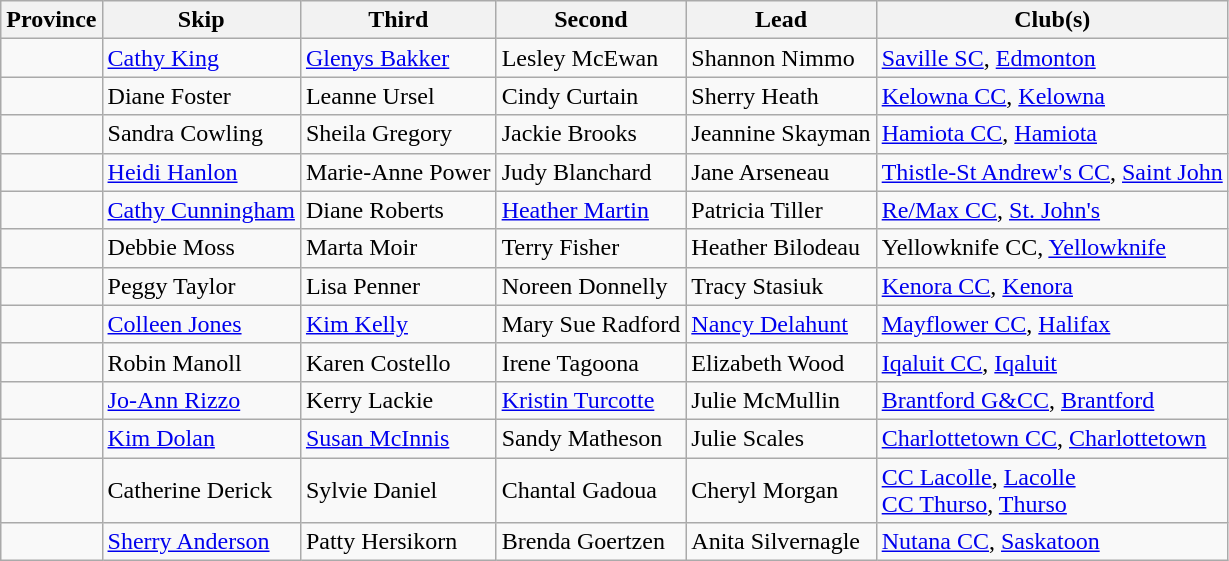<table class="wikitable">
<tr>
<th>Province</th>
<th>Skip</th>
<th>Third</th>
<th>Second</th>
<th>Lead</th>
<th>Club(s)</th>
</tr>
<tr>
<td></td>
<td><a href='#'>Cathy King</a></td>
<td><a href='#'>Glenys Bakker</a></td>
<td>Lesley McEwan</td>
<td>Shannon Nimmo</td>
<td><a href='#'>Saville SC</a>, <a href='#'>Edmonton</a></td>
</tr>
<tr>
<td></td>
<td>Diane Foster</td>
<td>Leanne Ursel</td>
<td>Cindy Curtain</td>
<td>Sherry Heath</td>
<td><a href='#'>Kelowna CC</a>, <a href='#'>Kelowna</a></td>
</tr>
<tr>
<td></td>
<td>Sandra Cowling</td>
<td>Sheila Gregory</td>
<td>Jackie Brooks</td>
<td>Jeannine Skayman</td>
<td><a href='#'>Hamiota CC</a>, <a href='#'>Hamiota</a></td>
</tr>
<tr>
<td></td>
<td><a href='#'>Heidi Hanlon </a></td>
<td>Marie-Anne Power</td>
<td>Judy Blanchard</td>
<td>Jane Arseneau</td>
<td><a href='#'>Thistle-St Andrew's CC</a>, <a href='#'>Saint John</a></td>
</tr>
<tr>
<td></td>
<td><a href='#'>Cathy Cunningham</a></td>
<td>Diane Roberts</td>
<td><a href='#'>Heather Martin</a></td>
<td>Patricia Tiller</td>
<td><a href='#'>Re/Max CC</a>, <a href='#'>St. John's</a></td>
</tr>
<tr>
<td></td>
<td>Debbie Moss</td>
<td>Marta Moir</td>
<td>Terry Fisher</td>
<td>Heather Bilodeau</td>
<td>Yellowknife CC, <a href='#'>Yellowknife</a></td>
</tr>
<tr>
<td></td>
<td>Peggy Taylor</td>
<td>Lisa Penner</td>
<td>Noreen Donnelly</td>
<td>Tracy Stasiuk</td>
<td><a href='#'>Kenora CC</a>, <a href='#'>Kenora</a></td>
</tr>
<tr>
<td></td>
<td><a href='#'>Colleen Jones</a></td>
<td><a href='#'>Kim Kelly</a></td>
<td>Mary Sue Radford</td>
<td><a href='#'>Nancy Delahunt</a></td>
<td><a href='#'>Mayflower CC</a>, <a href='#'>Halifax</a></td>
</tr>
<tr>
<td></td>
<td>Robin Manoll</td>
<td>Karen Costello</td>
<td>Irene Tagoona</td>
<td>Elizabeth Wood</td>
<td><a href='#'>Iqaluit CC</a>, <a href='#'>Iqaluit</a></td>
</tr>
<tr>
<td></td>
<td><a href='#'>Jo-Ann Rizzo</a></td>
<td>Kerry Lackie</td>
<td><a href='#'>Kristin Turcotte</a></td>
<td>Julie McMullin</td>
<td><a href='#'>Brantford G&CC</a>, <a href='#'>Brantford</a></td>
</tr>
<tr>
<td></td>
<td><a href='#'>Kim Dolan</a></td>
<td><a href='#'>Susan McInnis</a></td>
<td>Sandy Matheson</td>
<td>Julie Scales</td>
<td><a href='#'>Charlottetown CC</a>, <a href='#'>Charlottetown</a></td>
</tr>
<tr>
<td></td>
<td>Catherine Derick</td>
<td>Sylvie Daniel</td>
<td>Chantal Gadoua</td>
<td>Cheryl Morgan</td>
<td><a href='#'>CC Lacolle</a>, <a href='#'>Lacolle</a><br><a href='#'>CC Thurso</a>, <a href='#'>Thurso</a></td>
</tr>
<tr>
<td></td>
<td><a href='#'>Sherry Anderson</a></td>
<td>Patty Hersikorn</td>
<td>Brenda Goertzen</td>
<td>Anita Silvernagle</td>
<td><a href='#'>Nutana CC</a>, <a href='#'>Saskatoon</a></td>
</tr>
</table>
